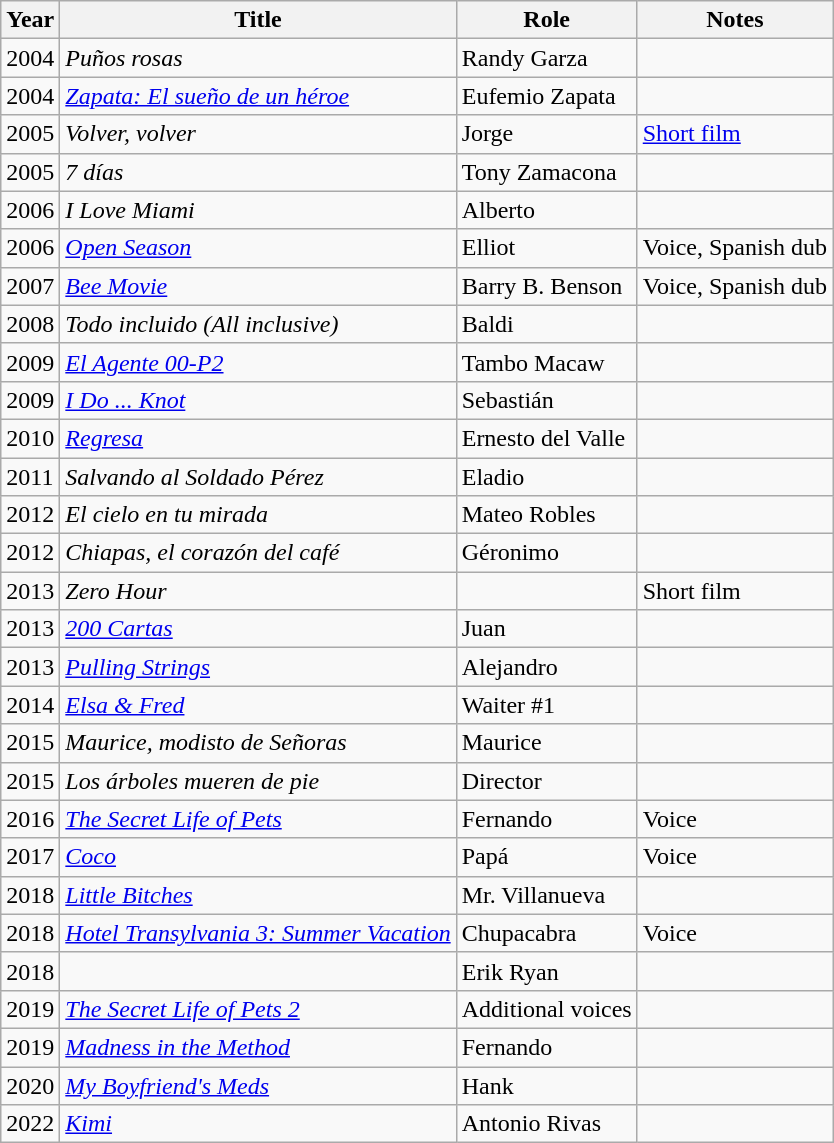<table class="wikitable sortable">
<tr>
<th>Year</th>
<th>Title</th>
<th>Role</th>
<th>Notes</th>
</tr>
<tr>
<td>2004</td>
<td><em>Puños rosas</em></td>
<td>Randy Garza</td>
<td></td>
</tr>
<tr>
<td>2004</td>
<td><em><a href='#'>Zapata: El sueño de un héroe</a></em></td>
<td>Eufemio Zapata</td>
<td></td>
</tr>
<tr>
<td>2005</td>
<td><em>Volver, volver</em></td>
<td>Jorge</td>
<td><a href='#'>Short film</a></td>
</tr>
<tr>
<td>2005</td>
<td><em>7 días</em></td>
<td>Tony Zamacona</td>
<td></td>
</tr>
<tr>
<td>2006</td>
<td><em>I Love Miami</em></td>
<td>Alberto</td>
<td></td>
</tr>
<tr>
<td>2006</td>
<td><em><a href='#'>Open Season</a></em></td>
<td>Elliot</td>
<td>Voice, Spanish dub</td>
</tr>
<tr>
<td>2007</td>
<td><em><a href='#'>Bee Movie</a></em></td>
<td>Barry B. Benson</td>
<td>Voice, Spanish dub</td>
</tr>
<tr>
<td>2008</td>
<td><em>Todo incluido (All inclusive)</em></td>
<td>Baldi</td>
<td></td>
</tr>
<tr>
<td>2009</td>
<td><em><a href='#'>El Agente 00-P2</a></em></td>
<td>Tambo Macaw</td>
<td></td>
</tr>
<tr>
<td>2009</td>
<td><em><a href='#'>I Do ... Knot</a></em></td>
<td>Sebastián</td>
<td></td>
</tr>
<tr>
<td>2010</td>
<td><em><a href='#'>Regresa</a></em></td>
<td>Ernesto del Valle</td>
<td></td>
</tr>
<tr>
<td>2011</td>
<td><em>Salvando al Soldado Pérez</em></td>
<td>Eladio</td>
<td></td>
</tr>
<tr>
<td>2012</td>
<td><em>El cielo en tu mirada</em></td>
<td>Mateo Robles</td>
<td></td>
</tr>
<tr>
<td>2012</td>
<td><em>Chiapas, el corazón del café</em></td>
<td>Géronimo</td>
<td></td>
</tr>
<tr>
<td>2013</td>
<td><em>Zero Hour</em></td>
<td></td>
<td>Short film</td>
</tr>
<tr>
<td>2013</td>
<td><em><a href='#'>200 Cartas</a></em></td>
<td>Juan</td>
<td></td>
</tr>
<tr>
<td>2013</td>
<td><em><a href='#'>Pulling Strings</a></em></td>
<td>Alejandro</td>
<td></td>
</tr>
<tr>
<td>2014</td>
<td><em><a href='#'>Elsa & Fred</a></em></td>
<td>Waiter #1</td>
<td></td>
</tr>
<tr>
<td>2015</td>
<td><em>Maurice, modisto de Señoras</em></td>
<td>Maurice</td>
<td></td>
</tr>
<tr>
<td>2015</td>
<td><em>Los árboles mueren de pie</em></td>
<td>Director</td>
<td></td>
</tr>
<tr>
<td>2016</td>
<td><em><a href='#'>The Secret Life of Pets</a></em></td>
<td>Fernando</td>
<td>Voice</td>
</tr>
<tr>
<td>2017</td>
<td><em><a href='#'>Coco</a></em></td>
<td>Papá</td>
<td>Voice</td>
</tr>
<tr>
<td>2018</td>
<td><em><a href='#'>Little Bitches</a></em></td>
<td>Mr. Villanueva</td>
<td></td>
</tr>
<tr>
<td>2018</td>
<td><em><a href='#'>Hotel Transylvania 3: Summer Vacation</a></em></td>
<td>Chupacabra</td>
<td>Voice</td>
</tr>
<tr>
<td>2018</td>
<td><em></em></td>
<td>Erik Ryan</td>
<td></td>
</tr>
<tr>
<td>2019</td>
<td><em><a href='#'>The Secret Life of Pets 2</a></em></td>
<td>Additional voices</td>
<td></td>
</tr>
<tr>
<td>2019</td>
<td><em><a href='#'>Madness in the Method</a></em></td>
<td>Fernando</td>
<td></td>
</tr>
<tr>
<td>2020</td>
<td><em><a href='#'>My Boyfriend's Meds</a></em></td>
<td>Hank</td>
<td></td>
</tr>
<tr>
<td>2022</td>
<td><em><a href='#'>Kimi</a></em></td>
<td>Antonio Rivas</td>
<td></td>
</tr>
</table>
